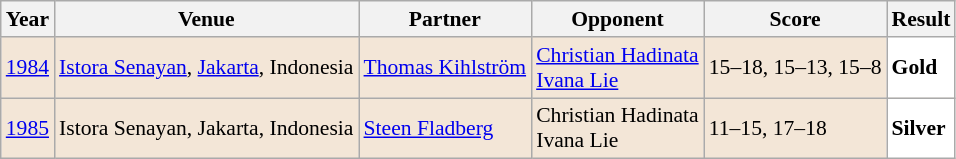<table class="sortable wikitable" style="font-size: 90%;">
<tr>
<th>Year</th>
<th>Venue</th>
<th>Partner</th>
<th>Opponent</th>
<th>Score</th>
<th>Result</th>
</tr>
<tr style="background:#F3E6D7">
<td align="center"><a href='#'>1984</a></td>
<td align="left"><a href='#'>Istora Senayan</a>, <a href='#'>Jakarta</a>, Indonesia</td>
<td align="left"> <a href='#'>Thomas Kihlström</a></td>
<td align="left"> <a href='#'>Christian Hadinata</a><br> <a href='#'>Ivana Lie</a></td>
<td align="left">15–18, 15–13, 15–8</td>
<td style="text-align:left; background:white"> <strong>Gold</strong></td>
</tr>
<tr style="background:#F3E6D7">
<td align="center"><a href='#'>1985</a></td>
<td align="left">Istora Senayan, Jakarta, Indonesia</td>
<td align="left"> <a href='#'>Steen Fladberg</a></td>
<td align="left"> Christian Hadinata<br> Ivana Lie</td>
<td align="left">11–15, 17–18</td>
<td style="text-align:left; background:white"> <strong>Silver</strong></td>
</tr>
</table>
